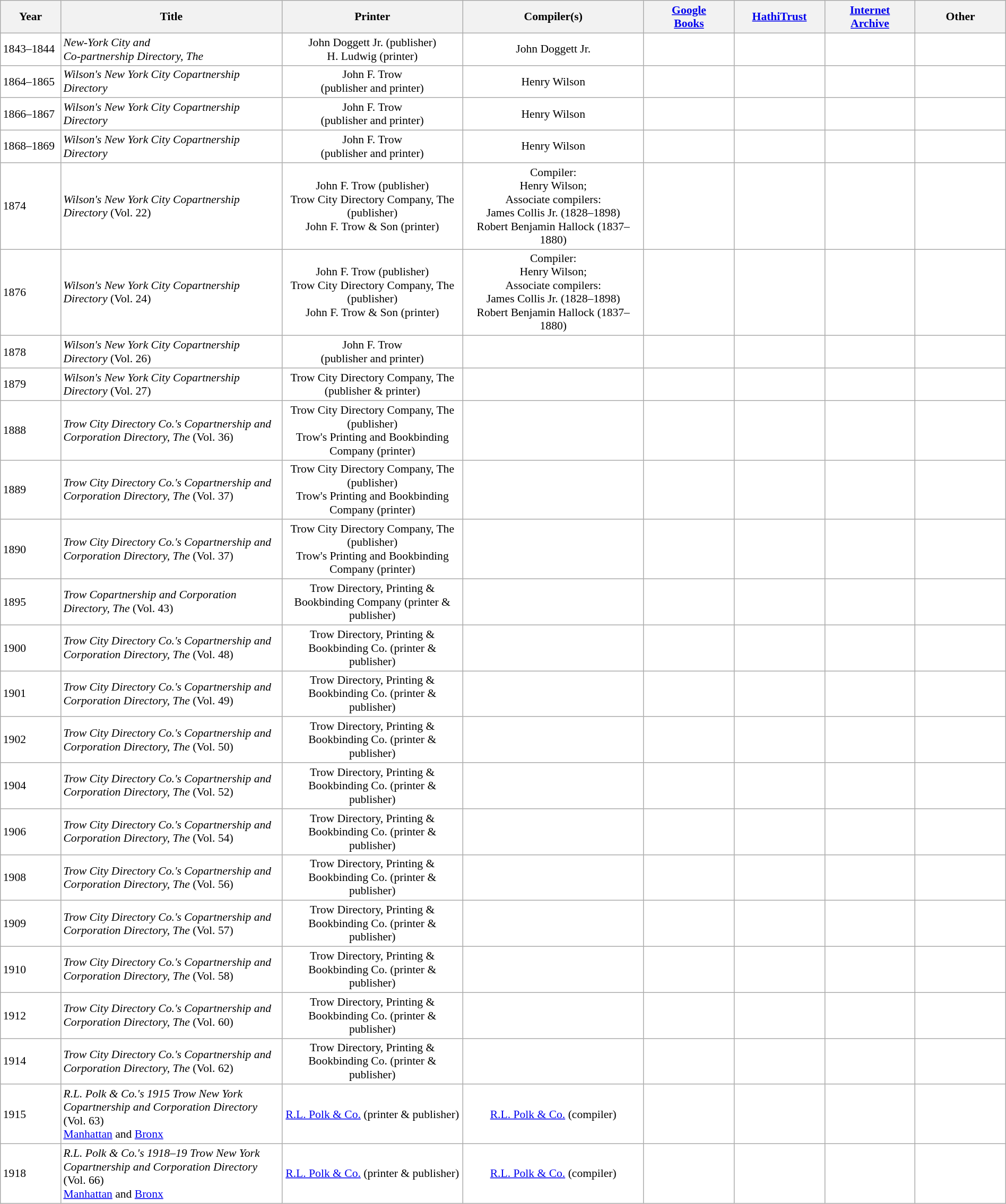<table class="wikitable collapsible sortable" border="0" cellpadding="1" style="color:black; background-color: #FFFFFF; font-size: 90%; width:100%">
<tr>
<th>Year</th>
<th>Title</th>
<th>Printer</th>
<th>Compiler(s)</th>
<th><a href='#'>Google<br>Books</a></th>
<th><a href='#'>HathiTrust</a></th>
<th><a href='#'>Internet<br>Archive</a></th>
<th>Other</th>
</tr>
<tr>
<td width="6%">1843–1844</td>
<td width="22%"><em>New-York City and<br>Co-partnership Directory, The</em></td>
<td style="text-align:center" width="18%" data-sort-value="doggett 1843">John Doggett Jr. (publisher)<br>H. Ludwig (printer)</td>
<td style="text-align:center" width="18%" data-sort-value="doggett 1843">John Doggett Jr.</td>
<td style="text-align:center" width="9%"><br></td>
<td style="text-align:center" width="9%"></td>
<td style="text-align:center" width="9%"></td>
<td style="text-align:center" width="9%"></td>
</tr>
<tr>
<td width="6%">1864–1865</td>
<td width="22%"><em>Wilson's New York City Copartnership Directory</em></td>
<td style="text-align:center" width="18%" data-sort-value="trow 1864">John F. Trow<br>(publisher and printer)</td>
<td style="text-align:center" width="18%" data-sort-value="wilson 1864">Henry Wilson</td>
<td style="text-align:center" width="9%"></td>
<td style="text-align:center" width="9%"></td>
<td style="text-align:center" width="9%"></td>
<td style="text-align:center" width="9%"></td>
</tr>
<tr>
<td width="6%">1866–1867</td>
<td width="22%"><em>Wilson's New York City Copartnership Directory</em></td>
<td style="text-align:center" width="18%" data-sort-value="trow 1866">John F. Trow<br>(publisher and printer)</td>
<td style="text-align:center" width="18%" data-sort-value="wilson 1866">Henry Wilson</td>
<td style="text-align:center" width="9%"></td>
<td style="text-align:center" width="9%"></td>
<td style="text-align:center" width="9%"></td>
<td style="text-align:center" width="9%"></td>
</tr>
<tr>
<td width="6%">1868–1869</td>
<td width="22%"><em>Wilson's New York City Copartnership Directory</em></td>
<td style="text-align:center" width="18%" data-sort-value="trow 1868">John F. Trow<br>(publisher and printer)</td>
<td style="text-align:center" width="18%" data-sort-value="wilson 1868">Henry Wilson</td>
<td style="text-align:center" width="9%"></td>
<td style="text-align:center" width="9%"></td>
<td style="text-align:center" width="9%"></td>
<td style="text-align:center" width="9%"></td>
</tr>
<tr>
<td width="6%">1874</td>
<td width="22%"><em>Wilson's New York City Copartnership Directory</em> (Vol. 22)</td>
<td style="text-align:center" width="18%" data-sort-value="trow 1874">John F. Trow (publisher)<br>Trow City Directory Company, The (publisher)<br>John F. Trow & Son (printer)</td>
<td style="text-align:center" width="18%" data-sort-value="wilson 1874">Compiler:<br>Henry Wilson;<br>Associate compilers:<br>James Collis Jr. (1828–1898)<br>Robert Benjamin Hallock (1837–1880)</td>
<td style="text-align:center" width="9%"></td>
<td style="text-align:center" width="9%"></td>
<td style="text-align:center" width="9%"></td>
<td style="text-align:center" width="9%"></td>
</tr>
<tr>
<td width="6%">1876</td>
<td width="22%"><em>Wilson's New York City Copartnership Directory</em> (Vol. 24)</td>
<td style="text-align:center" width="18%" data-sort-value="trow 1876">John F. Trow (publisher)<br>Trow City Directory Company, The (publisher)<br>John F. Trow & Son (printer)</td>
<td style="text-align:center" width="18%" data-sort-value="wilson 1876">Compiler:<br>Henry Wilson;<br>Associate compilers:<br>James Collis Jr. (1828–1898)<br>Robert Benjamin Hallock (1837–1880)</td>
<td style="text-align:center" width="9%"></td>
<td style="text-align:center" width="9%"></td>
<td style="text-align:center" width="9%"></td>
<td style="text-align:center" width="9%"></td>
</tr>
<tr>
<td width="6%">1878</td>
<td width="22%"><em>Wilson's New York City Copartnership Directory</em> (Vol. 26)</td>
<td style="text-align:center" width="18%" data-sort-value="trow 1878">John F. Trow<br>(publisher and printer)</td>
<td style="text-align:center" width="18%"></td>
<td style="text-align:center" width="9%"></td>
<td style="text-align:center" width="9%"></td>
<td style="text-align:center" width="9%"></td>
<td style="text-align:center" width="9%"></td>
</tr>
<tr>
<td width="6%">1879</td>
<td width="22%"><em>Wilson's New York City Copartnership Directory</em> (Vol. 27)</td>
<td style="text-align:center" width="18%" data-sort-value="trow 1879">Trow City Directory Company, The (publisher & printer)</td>
<td style="text-align:center" width="18%"></td>
<td style="text-align:center" width="9%"></td>
<td style="text-align:center" width="9%"></td>
<td style="text-align:center" width="9%"></td>
<td style="text-align:center" width="9%"></td>
</tr>
<tr>
<td width="6%">1888</td>
<td width="22%"><em>Trow City Directory Co.'s Copartnership and Corporation Directory, The</em> (Vol. 36)</td>
<td style="text-align:center" width="18%" data-sort-value="trow 1888">Trow City Directory Company, The (publisher)<br>Trow's Printing and Bookbinding Company (printer)</td>
<td style="text-align:center" width="18%"></td>
<td style="text-align:center" width="9%"></td>
<td style="text-align:center" width="9%"></td>
<td style="text-align:center" width="9%"></td>
<td style="text-align:center" width="9%"></td>
</tr>
<tr>
<td width="6%">1889</td>
<td width="22%"><em>Trow City Directory Co.'s Copartnership and Corporation Directory, The</em> (Vol. 37)</td>
<td style="text-align:center" width="18%" data-sort-value="trow 1889">Trow City Directory Company, The (publisher)<br>Trow's Printing and Bookbinding Company (printer)</td>
<td style="text-align:center" width="18%"></td>
<td style="text-align:center" width="9%"></td>
<td style="text-align:center" width="9%"></td>
<td style="text-align:center" width="9%"></td>
<td style="text-align:center" width="9%"></td>
</tr>
<tr>
<td width="6%">1890</td>
<td width="22%"><em>Trow City Directory Co.'s Copartnership and Corporation Directory, The</em> (Vol. 37)</td>
<td style="text-align:center" width="18%" data-sort-value="trow 1890">Trow City Directory Company, The (publisher)<br>Trow's Printing and Bookbinding Company (printer)</td>
<td style="text-align:center" width="18%"></td>
<td style="text-align:center" width="9%"></td>
<td style="text-align:center" width="9%"></td>
<td style="text-align:center" width="9%"></td>
<td style="text-align:center" width="9%"></td>
</tr>
<tr>
<td width="6%">1895</td>
<td width="22%"><em>Trow Copartnership and Corporation Directory, The</em> (Vol. 43)</td>
<td style="text-align:center" width="18%" data-sort-value="trow 1895">Trow Directory, Printing & Bookbinding Company (printer & publisher)</td>
<td style="text-align:center" width="18%"></td>
<td style="text-align:center" width="9%"></td>
<td style="text-align:center" width="9%"></td>
<td style="text-align:center" width="9%"></td>
<td style="text-align:center" width="9%"></td>
</tr>
<tr>
<td width="6%">1900</td>
<td width="22%"><em>Trow City Directory Co.'s Copartnership and Corporation Directory, The</em> (Vol. 48)</td>
<td style="text-align:center" width="18%" data-sort-value="trow 1900">Trow Directory, Printing & Bookbinding Co. (printer & publisher)</td>
<td style="text-align:center" width="18%"></td>
<td style="text-align:center" width="9%"></td>
<td style="text-align:center" width="9%"></td>
<td style="text-align:center" width="9%"></td>
<td style="text-align:center" width="9%"></td>
</tr>
<tr>
<td width="6%">1901</td>
<td width="22%"><em>Trow City Directory Co.'s Copartnership and Corporation Directory, The</em> (Vol. 49)</td>
<td style="text-align:center" width="18%" data-sort-value="trow 1901">Trow Directory, Printing & Bookbinding Co. (printer & publisher)</td>
<td style="text-align:center" width="18%"></td>
<td style="text-align:center" width="9%"></td>
<td style="text-align:center" width="9%"></td>
<td style="text-align:center" width="9%"></td>
<td style="text-align:center" width="9%"></td>
</tr>
<tr>
<td width="6%">1902</td>
<td width="22%"><em>Trow City Directory Co.'s Copartnership and Corporation Directory, The</em> (Vol. 50)</td>
<td style="text-align:center" width="18%" data-sort-value="trow 1902">Trow Directory, Printing & Bookbinding Co. (printer & publisher)</td>
<td style="text-align:center" width="18%"></td>
<td style="text-align:center" width="9%"></td>
<td style="text-align:center" width="9%"></td>
<td style="text-align:center" width="9%"></td>
<td style="text-align:center" width="9%"></td>
</tr>
<tr>
<td width="6%">1904</td>
<td width="22%"><em>Trow City Directory Co.'s Copartnership and Corporation Directory, The</em> (Vol. 52)</td>
<td style="text-align:center" width="18%" data-sort-value="trow 1904">Trow Directory, Printing & Bookbinding Co. (printer & publisher)</td>
<td style="text-align:center" width="18%"></td>
<td style="text-align:center" width="9%"></td>
<td style="text-align:center" width="9%"></td>
<td style="text-align:center" width="9%"></td>
<td style="text-align:center" width="9%"></td>
</tr>
<tr>
<td width="6%">1906</td>
<td width="22%"><em>Trow City Directory Co.'s Copartnership and Corporation Directory, The</em> (Vol. 54)</td>
<td style="text-align:center" width="18%" data-sort-value="trow 1906">Trow Directory, Printing & Bookbinding Co. (printer & publisher)</td>
<td style="text-align:center" width="18%"></td>
<td style="text-align:center" width="9%"></td>
<td style="text-align:center" width="9%"></td>
<td style="text-align:center" width="9%"></td>
<td style="text-align:center" width="9%"></td>
</tr>
<tr>
<td width="6%">1908</td>
<td width="22%"><em>Trow City Directory Co.'s Copartnership and Corporation Directory, The</em> (Vol. 56)</td>
<td style="text-align:center" width="18%" data-sort-value="trow 1908">Trow Directory, Printing & Bookbinding Co. (printer & publisher)</td>
<td style="text-align:center" width="18%"></td>
<td style="text-align:center" width="9%"></td>
<td style="text-align:center" width="9%"></td>
<td style="text-align:center" width="9%"></td>
<td style="text-align:center" width="9%"></td>
</tr>
<tr>
<td width="6%">1909</td>
<td width="22%"><em>Trow City Directory Co.'s Copartnership and Corporation Directory, The</em> (Vol. 57)</td>
<td style="text-align:center" width="18%" data-sort-value="trow 1909">Trow Directory, Printing & Bookbinding Co. (printer & publisher)</td>
<td style="text-align:center" width="18%"></td>
<td style="text-align:center" width="9%"><br></td>
<td style="text-align:center" width="9%"></td>
<td style="text-align:center" width="9%"></td>
<td style="text-align:center" width="9%"></td>
</tr>
<tr>
<td width="6%">1910</td>
<td width="22%"><em>Trow City Directory Co.'s Copartnership and Corporation Directory, The</em> (Vol. 58)</td>
<td style="text-align:center" width="18%" data-sort-value="trow 1910">Trow Directory, Printing & Bookbinding Co. (printer & publisher)</td>
<td style="text-align:center" width="18%"></td>
<td style="text-align:center" width="9%"></td>
<td style="text-align:center" width="9%"></td>
<td style="text-align:center" width="9%"></td>
<td style="text-align:center" width="9%"></td>
</tr>
<tr>
<td width="6%">1912</td>
<td width="22%"><em>Trow City Directory Co.'s Copartnership and Corporation Directory, The</em> (Vol. 60)</td>
<td style="text-align:center" width="18%" data-sort-value="trow 1912">Trow Directory, Printing & Bookbinding Co. (printer & publisher)</td>
<td style="text-align:center" width="18%"></td>
<td style="text-align:center" width="9%"></td>
<td style="text-align:center" width="9%"></td>
<td style="text-align:center" width="9%"></td>
<td style="text-align:center" width="9%"></td>
</tr>
<tr>
<td width="6%">1914</td>
<td width="22%"><em>Trow City Directory Co.'s Copartnership and Corporation Directory, The</em> (Vol. 62)</td>
<td style="text-align:center" width="18%" data-sort-value="trow 1914">Trow Directory, Printing & Bookbinding Co. (printer & publisher)</td>
<td style="text-align:center" width="18%"></td>
<td style="text-align:center" width="9%"></td>
<td style="text-align:center" width="9%"></td>
<td style="text-align:center" width="9%"></td>
<td style="text-align:center" width="9%"></td>
</tr>
<tr>
<td width="6%">1915</td>
<td width="22%"><em>R.L. Polk & Co.'s 1915 Trow New York Copartnership and Corporation Directory</em> (Vol. 63)<br><a href='#'>Manhattan</a> and <a href='#'>Bronx</a></td>
<td style="text-align:center" width="18%" data-sort-value="polk 1915"><a href='#'>R.L. Polk & Co.</a> (printer & publisher)</td>
<td style="text-align:center" width="18%" data-sort-value="polk 1915"><a href='#'>R.L. Polk & Co.</a> (compiler)</td>
<td style="text-align:center" width="9%"></td>
<td style="text-align:center" width="9%"></td>
<td style="text-align:center" width="9%"></td>
<td style="text-align:center" width="9%"></td>
</tr>
<tr>
<td width="6%">1918</td>
<td width="22%" data-sort-value="polk 1918"><em>R.L. Polk & Co.'s 1918–19 Trow New York Copartnership and Corporation Directory</em> (Vol. 66)<br><a href='#'>Manhattan</a> and <a href='#'>Bronx</a></td>
<td style="text-align:center" width="18%" data-sort-value="polk 1918"><a href='#'>R.L. Polk & Co.</a> (printer & publisher)</td>
<td style="text-align:center" width="18%" data-sort-value="polk 1918"><a href='#'>R.L. Polk & Co.</a> (compiler)</td>
<td style="text-align:center" width="9%"><br></td>
<td style="text-align:center" width="9%"></td>
<td style="text-align:center" width="9%"></td>
<td style="text-align:center" width="9%"></td>
</tr>
</table>
